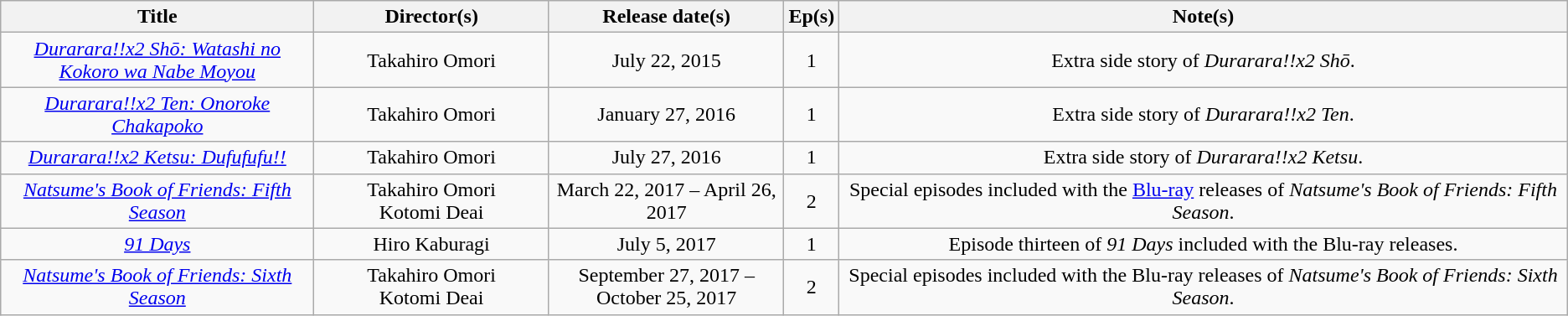<table class="wikitable sortable" style="text-align:center; margin=auto; ">
<tr>
<th scope="col" width=20%>Title</th>
<th scope="col" width=15%>Director(s)</th>
<th scope="col" width=15%>Release date(s)</th>
<th scope="col" class="unsortable">Ep(s)</th>
<th>Note(s)</th>
</tr>
<tr>
<td><em><a href='#'>Durarara!!x2 Shō: Watashi no Kokoro wa Nabe Moyou</a></em></td>
<td>Takahiro Omori</td>
<td>July 22, 2015</td>
<td>1</td>
<td>Extra side story of <em>Durarara!!x2 Shō</em>.</td>
</tr>
<tr>
<td><em><a href='#'>Durarara!!x2 Ten: Onoroke Chakapoko</a></em></td>
<td>Takahiro Omori</td>
<td>January 27, 2016</td>
<td>1</td>
<td>Extra side story of <em>Durarara!!x2 Ten</em>.</td>
</tr>
<tr>
<td><em><a href='#'>Durarara!!x2 Ketsu: Dufufufu!!</a></em></td>
<td>Takahiro Omori</td>
<td>July 27, 2016</td>
<td>1</td>
<td>Extra side story of <em>Durarara!!x2 Ketsu</em>.</td>
</tr>
<tr>
<td><em><a href='#'>Natsume's Book of Friends: Fifth Season</a></em></td>
<td>Takahiro Omori <br>Kotomi Deai</td>
<td>March 22, 2017 – April 26, 2017</td>
<td>2</td>
<td>Special episodes included with the <a href='#'>Blu-ray</a> releases of <em>Natsume's Book of Friends: Fifth Season</em>.</td>
</tr>
<tr>
<td><em><a href='#'>91 Days</a></em></td>
<td>Hiro Kaburagi</td>
<td>July 5, 2017</td>
<td>1</td>
<td>Episode thirteen of <em>91 Days</em> included with the Blu-ray releases.</td>
</tr>
<tr>
<td><em><a href='#'>Natsume's Book of Friends: Sixth Season</a></em></td>
<td>Takahiro Omori <br>Kotomi Deai</td>
<td>September 27, 2017 – October 25, 2017</td>
<td>2</td>
<td>Special episodes included with the Blu-ray releases of <em>Natsume's Book of Friends: Sixth Season</em>.</td>
</tr>
</table>
